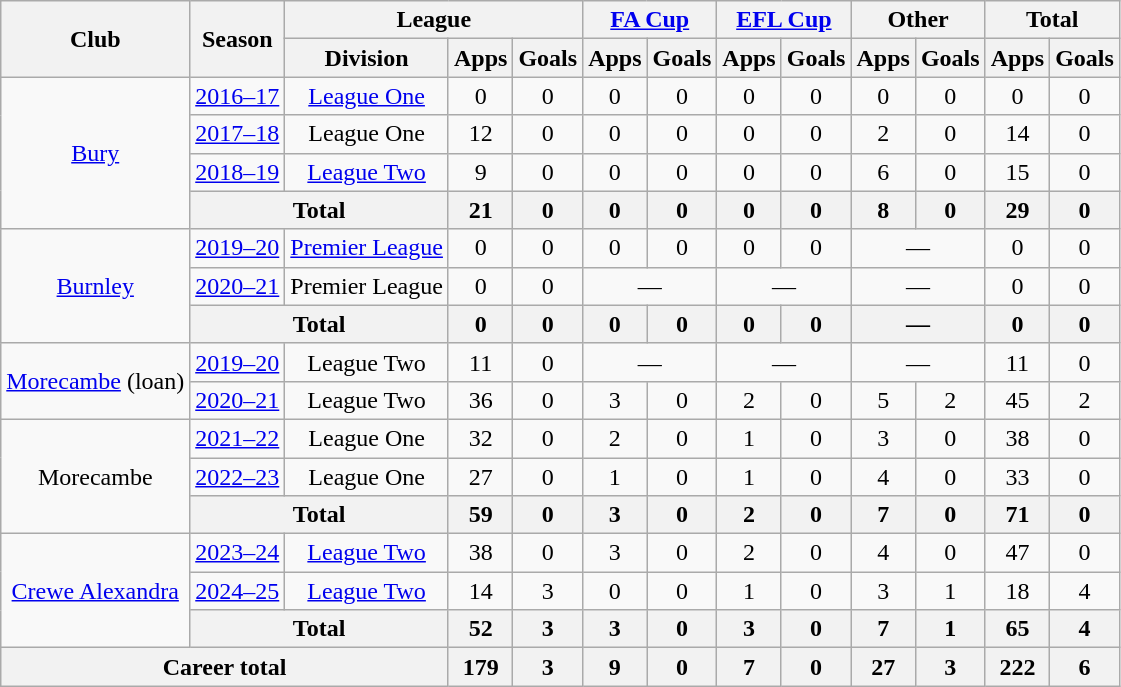<table class=wikitable style=text-align:center>
<tr>
<th rowspan=2>Club</th>
<th rowspan=2>Season</th>
<th colspan=3>League</th>
<th colspan=2><a href='#'>FA Cup</a></th>
<th colspan=2><a href='#'>EFL Cup</a></th>
<th colspan=2>Other</th>
<th colspan=2>Total</th>
</tr>
<tr>
<th>Division</th>
<th>Apps</th>
<th>Goals</th>
<th>Apps</th>
<th>Goals</th>
<th>Apps</th>
<th>Goals</th>
<th>Apps</th>
<th>Goals</th>
<th>Apps</th>
<th>Goals</th>
</tr>
<tr>
<td rowspan=4><a href='#'>Bury</a></td>
<td><a href='#'>2016–17</a></td>
<td><a href='#'>League One</a></td>
<td>0</td>
<td>0</td>
<td>0</td>
<td>0</td>
<td>0</td>
<td>0</td>
<td>0</td>
<td>0</td>
<td>0</td>
<td>0</td>
</tr>
<tr>
<td><a href='#'>2017–18</a></td>
<td>League One</td>
<td>12</td>
<td>0</td>
<td>0</td>
<td>0</td>
<td>0</td>
<td>0</td>
<td>2</td>
<td>0</td>
<td>14</td>
<td>0</td>
</tr>
<tr>
<td><a href='#'>2018–19</a></td>
<td><a href='#'>League Two</a></td>
<td>9</td>
<td>0</td>
<td>0</td>
<td>0</td>
<td>0</td>
<td>0</td>
<td>6</td>
<td>0</td>
<td>15</td>
<td>0</td>
</tr>
<tr>
<th colspan=2>Total</th>
<th>21</th>
<th>0</th>
<th>0</th>
<th>0</th>
<th>0</th>
<th>0</th>
<th>8</th>
<th>0</th>
<th>29</th>
<th>0</th>
</tr>
<tr>
<td rowspan=3><a href='#'>Burnley</a></td>
<td><a href='#'>2019–20</a></td>
<td><a href='#'>Premier League</a></td>
<td>0</td>
<td>0</td>
<td>0</td>
<td>0</td>
<td>0</td>
<td>0</td>
<td colspan=2>—</td>
<td>0</td>
<td>0</td>
</tr>
<tr>
<td><a href='#'>2020–21</a></td>
<td>Premier League</td>
<td>0</td>
<td>0</td>
<td colspan=2>—</td>
<td colspan=2>—</td>
<td colspan=2>—</td>
<td>0</td>
<td>0</td>
</tr>
<tr>
<th colspan=2>Total</th>
<th>0</th>
<th>0</th>
<th>0</th>
<th>0</th>
<th>0</th>
<th>0</th>
<th colspan=2>—</th>
<th>0</th>
<th>0</th>
</tr>
<tr>
<td rowspan=2><a href='#'>Morecambe</a> (loan)</td>
<td><a href='#'>2019–20</a></td>
<td>League Two</td>
<td>11</td>
<td>0</td>
<td colspan=2>—</td>
<td colspan=2>—</td>
<td colspan=2>—</td>
<td>11</td>
<td>0</td>
</tr>
<tr>
<td><a href='#'>2020–21</a></td>
<td>League Two</td>
<td>36</td>
<td>0</td>
<td>3</td>
<td>0</td>
<td>2</td>
<td>0</td>
<td>5</td>
<td>2</td>
<td>45</td>
<td>2</td>
</tr>
<tr>
<td rowspan = "3">Morecambe</td>
<td><a href='#'>2021–22</a></td>
<td>League One</td>
<td>32</td>
<td>0</td>
<td>2</td>
<td>0</td>
<td>1</td>
<td>0</td>
<td>3</td>
<td>0</td>
<td>38</td>
<td>0</td>
</tr>
<tr>
<td><a href='#'>2022–23</a></td>
<td>League One</td>
<td>27</td>
<td>0</td>
<td>1</td>
<td>0</td>
<td>1</td>
<td>0</td>
<td>4</td>
<td>0</td>
<td>33</td>
<td>0</td>
</tr>
<tr>
<th colspan=2>Total</th>
<th>59</th>
<th>0</th>
<th>3</th>
<th>0</th>
<th>2</th>
<th>0</th>
<th>7</th>
<th>0</th>
<th>71</th>
<th>0</th>
</tr>
<tr>
<td rowspan=3><a href='#'>Crewe Alexandra</a></td>
<td><a href='#'>2023–24</a></td>
<td><a href='#'>League Two</a></td>
<td>38</td>
<td>0</td>
<td>3</td>
<td>0</td>
<td>2</td>
<td>0</td>
<td>4</td>
<td>0</td>
<td>47</td>
<td>0</td>
</tr>
<tr>
<td><a href='#'>2024–25</a></td>
<td><a href='#'>League Two</a></td>
<td>14</td>
<td>3</td>
<td>0</td>
<td>0</td>
<td>1</td>
<td>0</td>
<td>3</td>
<td>1</td>
<td>18</td>
<td>4</td>
</tr>
<tr>
<th colspan=2>Total</th>
<th>52</th>
<th>3</th>
<th>3</th>
<th>0</th>
<th>3</th>
<th>0</th>
<th>7</th>
<th>1</th>
<th>65</th>
<th>4</th>
</tr>
<tr>
<th colspan=3>Career total</th>
<th>179</th>
<th>3</th>
<th>9</th>
<th>0</th>
<th>7</th>
<th>0</th>
<th>27</th>
<th>3</th>
<th>222</th>
<th>6</th>
</tr>
</table>
